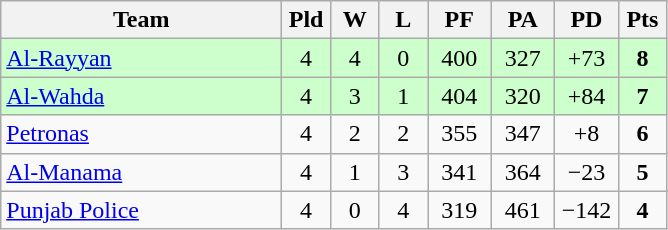<table class="wikitable" style="text-align:center;">
<tr>
<th width=180>Team</th>
<th width=25>Pld</th>
<th width=25>W</th>
<th width=25>L</th>
<th width=35>PF</th>
<th width=35>PA</th>
<th width=35>PD</th>
<th width=25>Pts</th>
</tr>
<tr bgcolor="#ccffcc">
<td align="left"> <a href='#'>Al-Rayyan</a></td>
<td>4</td>
<td>4</td>
<td>0</td>
<td>400</td>
<td>327</td>
<td>+73</td>
<td><strong>8</strong></td>
</tr>
<tr bgcolor="#ccffcc">
<td align="left"> <a href='#'>Al-Wahda</a></td>
<td>4</td>
<td>3</td>
<td>1</td>
<td>404</td>
<td>320</td>
<td>+84</td>
<td><strong>7</strong></td>
</tr>
<tr>
<td align="left"> <a href='#'>Petronas</a></td>
<td>4</td>
<td>2</td>
<td>2</td>
<td>355</td>
<td>347</td>
<td>+8</td>
<td><strong>6</strong></td>
</tr>
<tr>
<td align="left"> <a href='#'>Al-Manama</a></td>
<td>4</td>
<td>1</td>
<td>3</td>
<td>341</td>
<td>364</td>
<td>−23</td>
<td><strong>5</strong></td>
</tr>
<tr>
<td align="left"> <a href='#'>Punjab Police</a></td>
<td>4</td>
<td>0</td>
<td>4</td>
<td>319</td>
<td>461</td>
<td>−142</td>
<td><strong>4</strong></td>
</tr>
</table>
